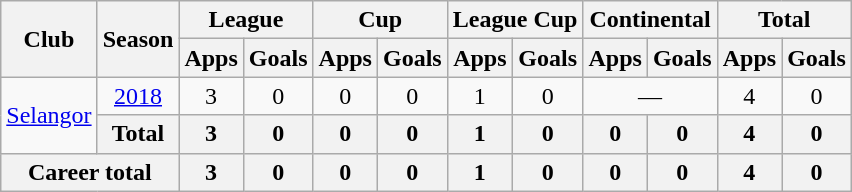<table class="wikitable" style="text-align: center;">
<tr>
<th rowspan="2">Club</th>
<th rowspan="2">Season</th>
<th colspan="2">League</th>
<th colspan="2">Cup</th>
<th colspan="2">League Cup</th>
<th colspan="2">Continental</th>
<th colspan="2">Total</th>
</tr>
<tr>
<th>Apps</th>
<th>Goals</th>
<th>Apps</th>
<th>Goals</th>
<th>Apps</th>
<th>Goals</th>
<th>Apps</th>
<th>Goals</th>
<th>Apps</th>
<th>Goals</th>
</tr>
<tr>
<td rowspan="2" valign="center"><a href='#'>Selangor</a></td>
<td !colspan="1"><a href='#'>2018</a></td>
<td>3</td>
<td>0</td>
<td>0</td>
<td>0</td>
<td>1</td>
<td>0</td>
<td colspan=2>—</td>
<td>4</td>
<td>0</td>
</tr>
<tr>
<th>Total</th>
<th>3</th>
<th>0</th>
<th>0</th>
<th>0</th>
<th>1</th>
<th>0</th>
<th>0</th>
<th>0</th>
<th>4</th>
<th>0</th>
</tr>
<tr>
<th colspan="2">Career total</th>
<th>3</th>
<th>0</th>
<th>0</th>
<th>0</th>
<th>1</th>
<th>0</th>
<th>0</th>
<th>0</th>
<th>4</th>
<th>0</th>
</tr>
</table>
